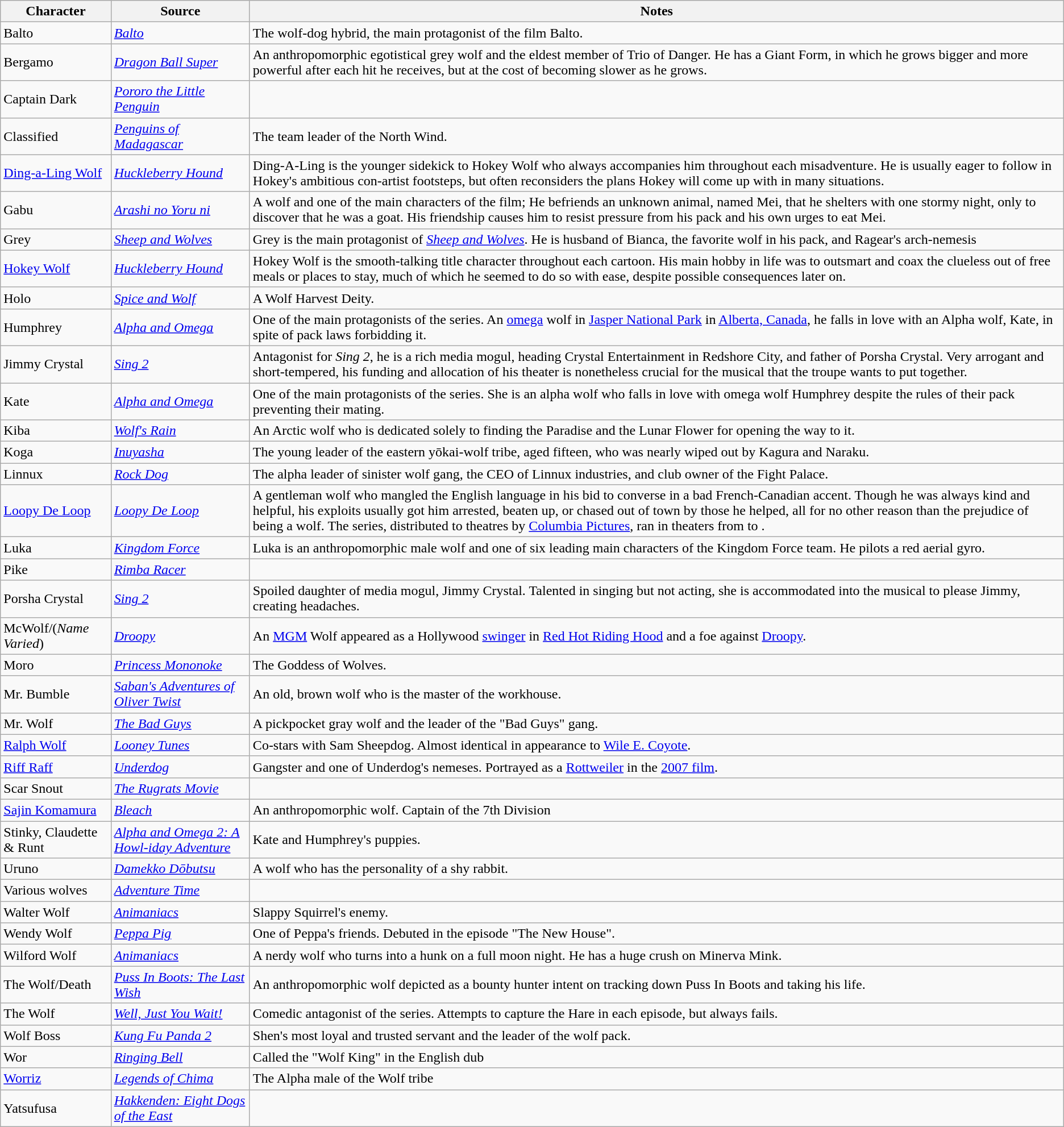<table class="wikitable sortable">
<tr>
<th>Character</th>
<th>Source</th>
<th>Notes</th>
</tr>
<tr>
<td>Balto</td>
<td><em><a href='#'>Balto</a></em></td>
<td>The wolf-dog hybrid, the main protagonist of the film Balto.</td>
</tr>
<tr>
<td>Bergamo</td>
<td><em><a href='#'>Dragon Ball Super</a></em></td>
<td>An anthropomorphic egotistical grey wolf and the eldest member of Trio of Danger. He has a Giant Form, in which he grows bigger and more powerful after each hit he receives, but at the cost of becoming slower as he grows.</td>
</tr>
<tr>
<td>Captain Dark</td>
<td><em><a href='#'>Pororo the Little Penguin</a></em></td>
<td></td>
</tr>
<tr>
<td>Classified</td>
<td><em><a href='#'>Penguins of Madagascar</a></em></td>
<td>The team leader of the North Wind.</td>
</tr>
<tr>
<td><a href='#'>Ding-a-Ling Wolf</a></td>
<td><em><a href='#'>Huckleberry Hound</a></em></td>
<td>Ding-A-Ling is the younger sidekick to Hokey Wolf who always accompanies him throughout each misadventure. He is usually eager to follow in Hokey's ambitious con-artist footsteps, but often reconsiders the plans Hokey will come up with in many situations.</td>
</tr>
<tr>
<td>Gabu</td>
<td><em><a href='#'>Arashi no Yoru ni</a></em></td>
<td>A wolf and one of the main characters of the film; He befriends an unknown animal, named Mei, that he shelters with one stormy night, only to discover that he was a goat. His friendship causes him to resist pressure from his pack and his own urges to eat Mei.</td>
</tr>
<tr>
<td>Grey</td>
<td><em><a href='#'>Sheep and Wolves</a></em></td>
<td>Grey is the main protagonist of <em><a href='#'>Sheep and Wolves</a></em>. He is husband of Bianca, the favorite wolf in his pack, and Ragear's arch-nemesis</td>
</tr>
<tr>
<td><a href='#'>Hokey Wolf</a></td>
<td><em><a href='#'>Huckleberry Hound</a></em></td>
<td>Hokey Wolf is the smooth-talking title character throughout each cartoon. His main hobby in life was to outsmart and coax the clueless out of free meals or places to stay, much of which he seemed to do so with ease, despite possible consequences later on.</td>
</tr>
<tr>
<td>Holo</td>
<td><em><a href='#'>Spice and Wolf</a></em></td>
<td>A Wolf Harvest Deity.</td>
</tr>
<tr>
<td>Humphrey</td>
<td><em><a href='#'>Alpha and Omega</a></em></td>
<td>One of the main protagonists of the series. An <a href='#'>omega</a> wolf in <a href='#'>Jasper National Park</a> in <a href='#'>Alberta, Canada</a>, he falls in love with an Alpha wolf, Kate, in spite of pack laws forbidding it.</td>
</tr>
<tr>
<td>Jimmy Crystal</td>
<td><em><a href='#'>Sing 2</a></em></td>
<td>Antagonist for <em>Sing 2</em>, he is a rich media mogul, heading Crystal Entertainment in Redshore City, and father of Porsha Crystal. Very arrogant and short-tempered, his funding and allocation of his theater is nonetheless crucial for the musical that the troupe wants to put together.</td>
</tr>
<tr>
<td>Kate</td>
<td><em><a href='#'>Alpha and Omega</a></em></td>
<td>One of the main protagonists of the series. She is an alpha wolf who falls in love with omega wolf Humphrey despite the rules of their pack preventing their mating.</td>
</tr>
<tr>
<td>Kiba</td>
<td><em><a href='#'>Wolf's Rain</a></em></td>
<td>An Arctic wolf who is dedicated solely to finding the Paradise and the Lunar Flower for opening the way to it.</td>
</tr>
<tr>
<td>Koga</td>
<td><em><a href='#'>Inuyasha</a></em></td>
<td>The young leader of the eastern yōkai-wolf tribe, aged fifteen, who was nearly wiped out by Kagura and Naraku.</td>
</tr>
<tr>
<td>Linnux</td>
<td><em><a href='#'>Rock Dog</a></em></td>
<td>The alpha leader of sinister wolf gang, the CEO of Linnux industries, and club owner of the Fight Palace.</td>
</tr>
<tr>
<td><a href='#'>Loopy De Loop</a></td>
<td><em><a href='#'>Loopy De Loop</a></em></td>
<td>A gentleman wolf who mangled the English language in his bid to converse in a bad French-Canadian accent. Though he was always kind and helpful, his exploits usually got him arrested, beaten up, or chased out of town by those he helped, all for no other reason than the prejudice of being a wolf. The series, distributed to theatres by <a href='#'>Columbia Pictures</a>, ran in theaters from  to .</td>
</tr>
<tr>
<td>Luka</td>
<td><em><a href='#'>Kingdom Force</a></em></td>
<td>Luka is an anthropomorphic male wolf and one of six leading main characters of the Kingdom Force team. He pilots a red aerial gyro.</td>
</tr>
<tr>
<td>Pike</td>
<td><em><a href='#'>Rimba Racer</a></em></td>
<td></td>
</tr>
<tr>
<td>Porsha Crystal</td>
<td><em><a href='#'>Sing 2</a></em></td>
<td>Spoiled daughter of media mogul, Jimmy Crystal. Talented in singing but not acting, she is accommodated into the musical to please Jimmy, creating headaches.</td>
</tr>
<tr>
<td>McWolf/(<em>Name Varied</em>)</td>
<td><em><a href='#'>Droopy</a></em></td>
<td>An <a href='#'>MGM</a> Wolf appeared as a Hollywood <a href='#'>swinger</a> in <a href='#'>Red Hot Riding Hood</a> and a foe against <a href='#'>Droopy</a>.</td>
</tr>
<tr>
<td>Moro</td>
<td><em><a href='#'>Princess Mononoke</a></em></td>
<td>The Goddess of Wolves.</td>
</tr>
<tr>
<td>Mr. Bumble</td>
<td><em><a href='#'>Saban's Adventures of Oliver Twist</a></em></td>
<td>An old, brown wolf who is the master of the workhouse.</td>
</tr>
<tr>
<td>Mr. Wolf</td>
<td><em><a href='#'>The Bad Guys</a></em></td>
<td>A pickpocket gray wolf and the leader of the "Bad Guys" gang.</td>
</tr>
<tr>
<td><a href='#'>Ralph Wolf</a></td>
<td><em><a href='#'>Looney Tunes</a></em></td>
<td>Co-stars with Sam Sheepdog. Almost identical in appearance to <a href='#'>Wile E. Coyote</a>.</td>
</tr>
<tr>
<td><a href='#'>Riff Raff</a></td>
<td><em><a href='#'>Underdog</a></em></td>
<td>Gangster and one of Underdog's nemeses. Portrayed as a <a href='#'>Rottweiler</a> in the <a href='#'>2007 film</a>.</td>
</tr>
<tr>
<td>Scar Snout</td>
<td><em><a href='#'>The Rugrats Movie</a></em></td>
<td></td>
</tr>
<tr>
<td><a href='#'>Sajin Komamura</a></td>
<td><em><a href='#'>Bleach</a></em></td>
<td>An anthropomorphic wolf. Captain of the 7th Division</td>
</tr>
<tr>
<td>Stinky, Claudette & Runt</td>
<td><em><a href='#'>Alpha and Omega 2: A Howl-iday Adventure</a></em></td>
<td>Kate and Humphrey's puppies.</td>
</tr>
<tr>
<td>Uruno</td>
<td><em><a href='#'>Damekko Dōbutsu</a></em></td>
<td>A wolf who has the personality of a shy rabbit.</td>
</tr>
<tr>
<td>Various wolves</td>
<td><em><a href='#'>Adventure Time</a></em></td>
<td></td>
</tr>
<tr>
<td>Walter Wolf</td>
<td><em><a href='#'>Animaniacs</a></em></td>
<td>Slappy Squirrel's enemy.</td>
</tr>
<tr>
<td>Wendy Wolf</td>
<td><em><a href='#'>Peppa Pig</a></em></td>
<td>One of Peppa's friends. Debuted in the episode "The New House".</td>
</tr>
<tr>
<td>Wilford Wolf</td>
<td><em><a href='#'>Animaniacs</a></em></td>
<td>A nerdy wolf who turns into a hunk on a full moon night. He has a huge crush on Minerva Mink.</td>
</tr>
<tr>
<td>The Wolf/Death</td>
<td><a href='#'><em>Puss In Boots: The Last Wish</em></a></td>
<td>An anthropomorphic wolf depicted as a bounty hunter intent on tracking down Puss In Boots and taking his life.</td>
</tr>
<tr>
<td>The Wolf</td>
<td><em><a href='#'>Well, Just You Wait!</a></em></td>
<td>Comedic antagonist of the series. Attempts to capture the Hare in each episode, but always fails.</td>
</tr>
<tr>
<td>Wolf Boss</td>
<td><em><a href='#'>Kung Fu Panda 2</a></em></td>
<td>Shen's most loyal and trusted servant and the leader of the wolf pack.</td>
</tr>
<tr>
<td>Wor</td>
<td><em><a href='#'>Ringing Bell</a></em></td>
<td>Called the "Wolf King" in the English dub</td>
</tr>
<tr>
<td><a href='#'>Worriz</a></td>
<td><em><a href='#'>Legends of Chima</a></em></td>
<td>The Alpha male of the Wolf tribe</td>
</tr>
<tr>
<td>Yatsufusa</td>
<td><em><a href='#'>Hakkenden: Eight Dogs of the East</a></em></td>
<td></td>
</tr>
</table>
